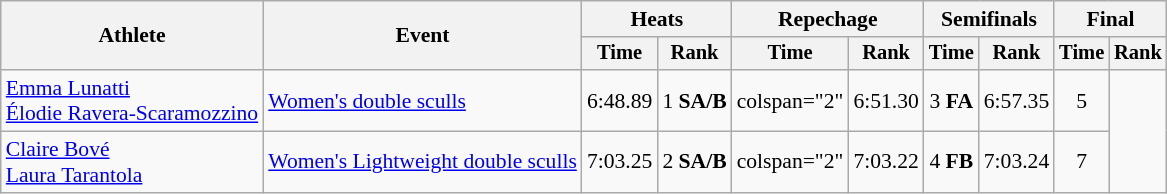<table class="wikitable" style="font-size:90%">
<tr>
<th rowspan="2">Athlete</th>
<th rowspan="2">Event</th>
<th colspan="2">Heats</th>
<th colspan="2">Repechage</th>
<th colspan="2">Semifinals</th>
<th colspan="2">Final</th>
</tr>
<tr style="font-size:95%">
<th>Time</th>
<th>Rank</th>
<th>Time</th>
<th>Rank</th>
<th>Time</th>
<th>Rank</th>
<th>Time</th>
<th>Rank</th>
</tr>
<tr align=center>
<td align=left><a href='#'>Emma Lunatti</a><br><a href='#'>Élodie Ravera-Scaramozzino</a></td>
<td align=left><a href='#'>Women's double sculls</a></td>
<td>6:48.89</td>
<td>1 <strong>SA/B</strong></td>
<td>colspan="2" </td>
<td>6:51.30</td>
<td>3 <strong>FA</strong></td>
<td>6:57.35</td>
<td>5</td>
</tr>
<tr align=center>
<td align=left><a href='#'>Claire Bové</a><br><a href='#'>Laura Tarantola</a></td>
<td align=left><a href='#'>Women's Lightweight double sculls</a></td>
<td>7:03.25</td>
<td>2 <strong>SA/B</strong></td>
<td>colspan="2" </td>
<td>7:03.22</td>
<td>4 <strong>FB</strong></td>
<td>7:03.24</td>
<td>7</td>
</tr>
</table>
